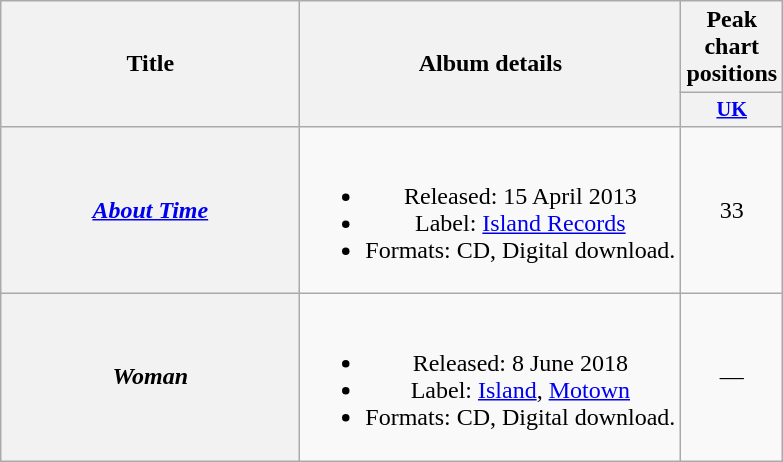<table class="wikitable plainrowheaders" style="text-align:center;">
<tr>
<th scope="col" rowspan="2" style="width:12em;">Title</th>
<th scope="col" rowspan="2">Album details</th>
<th scope="col">Peak chart positions</th>
</tr>
<tr>
<th scope="col" style="width:3em;font-size:85%;"><a href='#'>UK</a><br></th>
</tr>
<tr>
<th scope="row"><em><a href='#'>About Time</a></em></th>
<td><br><ul><li>Released: 15 April 2013</li><li>Label: <a href='#'>Island Records</a></li><li>Formats: CD, Digital download.</li></ul></td>
<td>33</td>
</tr>
<tr>
<th scope="row"><em>Woman</em></th>
<td><br><ul><li>Released: 8 June 2018</li><li>Label: <a href='#'>Island</a>, <a href='#'>Motown</a></li><li>Formats: CD, Digital download.</li></ul></td>
<td>—</td>
</tr>
</table>
